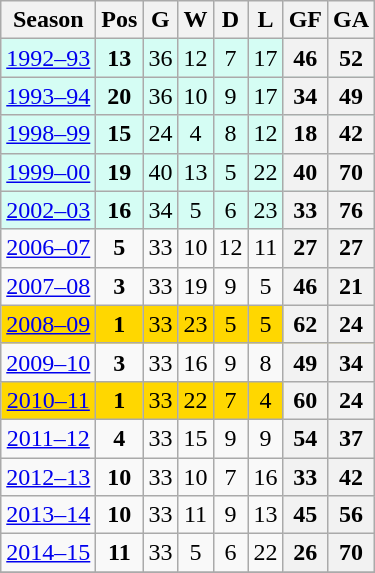<table class="wikitable sortable" style="text-align: center;">
<tr>
<th>Season</th>
<th>Pos</th>
<th>G</th>
<th>W</th>
<th>D</th>
<th>L</th>
<th>GF</th>
<th>GA</th>
</tr>
<tr bgcolor=#d5fdf4>
<td><a href='#'>1992–93</a></td>
<td><strong>13</strong></td>
<td>36</td>
<td>12</td>
<td>7</td>
<td>17</td>
<th>46</th>
<th>52</th>
</tr>
<tr bgcolor=#d5fdf4>
<td><a href='#'>1993–94</a></td>
<td><strong>20</strong></td>
<td>36</td>
<td>10</td>
<td>9</td>
<td>17</td>
<th>34</th>
<th>49</th>
</tr>
<tr bgcolor=#d5fdf4>
<td><a href='#'>1998–99</a></td>
<td><strong>15</strong></td>
<td>24</td>
<td>4</td>
<td>8</td>
<td>12</td>
<th>18</th>
<th>42</th>
</tr>
<tr bgcolor=#d5fdf4>
<td><a href='#'>1999–00</a></td>
<td><strong>19</strong></td>
<td>40</td>
<td>13</td>
<td>5</td>
<td>22</td>
<th>40</th>
<th>70</th>
</tr>
<tr bgcolor=#d5fdf4>
<td><a href='#'>2002–03</a></td>
<td><strong>16</strong></td>
<td>34</td>
<td>5</td>
<td>6</td>
<td>23</td>
<th>33</th>
<th>76</th>
</tr>
<tr>
<td><a href='#'>2006–07</a></td>
<td><strong>5</strong></td>
<td>33</td>
<td>10</td>
<td>12</td>
<td>11</td>
<th>27</th>
<th>27</th>
</tr>
<tr>
<td><a href='#'>2007–08</a></td>
<td><strong>3</strong></td>
<td>33</td>
<td>19</td>
<td>9</td>
<td>5</td>
<th>46</th>
<th>21</th>
</tr>
<tr bgcolor=gold>
<td><a href='#'>2008–09</a></td>
<td><strong>1</strong></td>
<td>33</td>
<td>23</td>
<td>5</td>
<td>5</td>
<th>62</th>
<th>24</th>
</tr>
<tr>
<td><a href='#'>2009–10</a></td>
<td><strong>3</strong></td>
<td>33</td>
<td>16</td>
<td>9</td>
<td>8</td>
<th>49</th>
<th>34</th>
</tr>
<tr bgcolor=gold>
<td><a href='#'>2010–11</a></td>
<td><strong>1</strong></td>
<td>33</td>
<td>22</td>
<td>7</td>
<td>4</td>
<th>60</th>
<th>24</th>
</tr>
<tr>
<td><a href='#'>2011–12</a></td>
<td><strong>4</strong></td>
<td>33</td>
<td>15</td>
<td>9</td>
<td>9</td>
<th>54</th>
<th>37</th>
</tr>
<tr>
<td><a href='#'>2012–13</a></td>
<td><strong>10</strong></td>
<td>33</td>
<td>10</td>
<td>7</td>
<td>16</td>
<th>33</th>
<th>42</th>
</tr>
<tr>
<td><a href='#'>2013–14</a></td>
<td><strong>10</strong></td>
<td>33</td>
<td>11</td>
<td>9</td>
<td>13</td>
<th>45</th>
<th>56</th>
</tr>
<tr>
<td><a href='#'>2014–15</a></td>
<td><strong>11</strong></td>
<td>33</td>
<td>5</td>
<td>6</td>
<td>22</td>
<th>26</th>
<th>70</th>
</tr>
<tr>
</tr>
</table>
